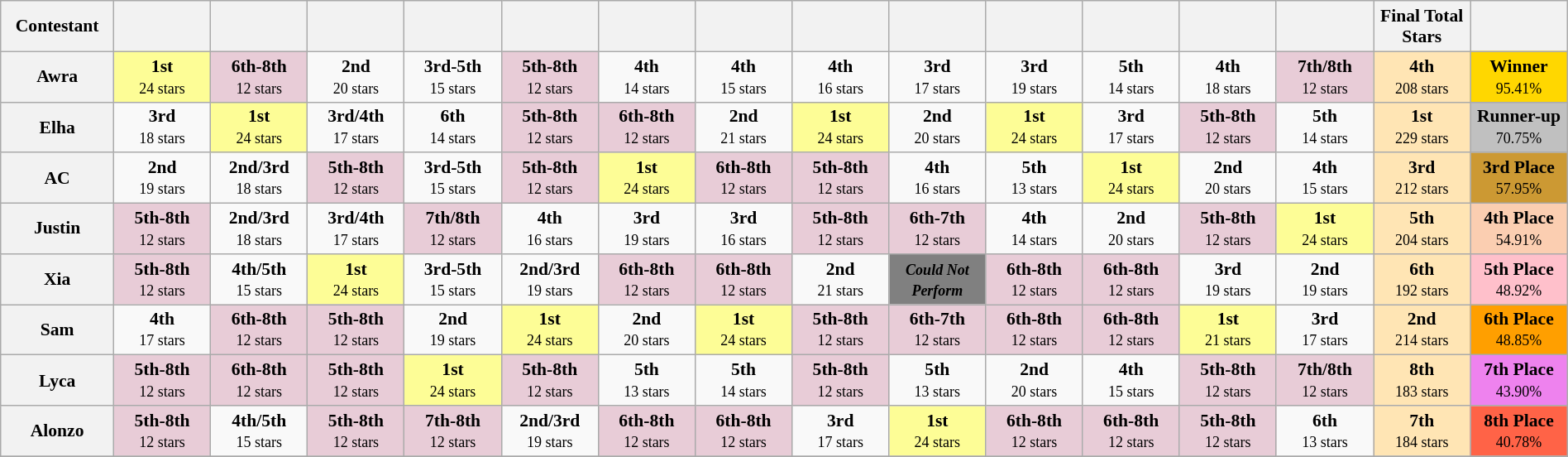<table class="wikitable" style="text-align:center; font-size:90%" width="100%">
<tr>
<th scope="col" width="07%">Contestant</th>
<th scope="col" width="06%"><a href='#'></a></th>
<th scope="col" width="06%"><a href='#'></a></th>
<th scope="col" width="06%"><a href='#'></a></th>
<th scope="col" width="06%"><a href='#'></a></th>
<th scope="col" width="06%"><a href='#'></a></th>
<th scope="col" width="06%"><a href='#'></a></th>
<th scope="col" width="06%"><a href='#'></a></th>
<th scope="col" width="06%"><a href='#'></a></th>
<th scope="col" width="06%"><a href='#'></a></th>
<th scope="col" width="06%"><a href='#'></a></th>
<th scope="col" width="06%"><a href='#'></a></th>
<th scope="col" width="06%"><a href='#'></a></th>
<th scope="col" width="06%"><a href='#'></a></th>
<th scope="col" width="06%">Final Total Stars</th>
<th scope="col" width="06%"><a href='#'></a></th>
</tr>
<tr>
<th>Awra</th>
<td style="background:#FDFD96"><strong>1st</strong> <br><small>24 stars</small></td>
<td style="background:#E8CCD7"><strong>6th-8th</strong> <br><small>12 stars</small></td>
<td><strong>2nd</strong> <br><small>20 stars</small></td>
<td><strong>3rd-5th</strong> <br><small>15 stars</small></td>
<td style="background:#E8CCD7"><strong>5th-8th</strong> <br><small>12 stars</small></td>
<td><strong>4th</strong> <br><small>14 stars</small></td>
<td><strong>4th</strong> <br><small>15 stars</small></td>
<td><strong>4th</strong> <br><small>16 stars</small></td>
<td><strong>3rd</strong><br><small>17 stars</small></td>
<td><strong>3rd</strong><br><small>19 stars</small></td>
<td><strong>5th</strong><br><small>14 stars</small></td>
<td><strong>4th</strong><br><small>18 stars</small></td>
<td style="background:#E8CCD7"><strong>7th/8th</strong> <br><small>12 stars</small></td>
<td style="background:#FFE5B4;"><strong>4th</strong> <br><small>208 stars</small></td>
<td style="background:gold;"><strong>Winner</strong> <br><small>95.41%</small></td>
</tr>
<tr>
<th>Elha</th>
<td><strong>3rd</strong> <br><small>18 stars</small></td>
<td style="background:#FDFD96"><strong>1st</strong> <br><small>24 stars</small></td>
<td><strong>3rd/4th</strong> <br><small>17 stars</small></td>
<td><strong>6th</strong> <br><small>14 stars</small></td>
<td style="background:#E8CCD7"><strong>5th-8th</strong> <br><small>12 stars</small></td>
<td style="background:#E8CCD7"><strong>6th-8th</strong> <br><small>12 stars</small></td>
<td><strong>2nd</strong> <br><small>21 stars</small></td>
<td style="background:#FDFD96"><strong>1st</strong> <br><small>24 stars</small></td>
<td><strong>2nd</strong><br><small>20 stars</small></td>
<td style="background:#FDFD96"><strong>1st</strong> <br><small>24 stars</small></td>
<td><strong>3rd</strong><br><small>17 stars</small></td>
<td style="background:#E8CCD7"><strong>5th-8th</strong><br><small>12 stars</small></td>
<td><strong>5th</strong><br><small>14 stars</small></td>
<td style="background:#FFE5B4;"><strong>1st</strong> <br><small>229 stars</small></td>
<td style="background:silver;"><strong>Runner-up</strong> <br><small>70.75%</small></td>
</tr>
<tr>
<th>AC</th>
<td><strong>2nd</strong> <br><small>19 stars</small></td>
<td><strong>2nd/3rd</strong> <br><small>18 stars</small></td>
<td style="background:#E8CCD7"><strong>5th-8th</strong> <br><small>12 stars</small></td>
<td><strong>3rd-5th</strong><br><small>15 stars</small></td>
<td style="background:#E8CCD7"><strong>5th-8th</strong> <br><small>12 stars</small></td>
<td style="background:#FDFD96"><strong>1st</strong> <br><small>24 stars</small></td>
<td style="background:#E8CCD7"><strong>6th-8th</strong> <br><small>12 stars</small></td>
<td style="background:#E8CCD7"><strong>5th-8th</strong> <br><small>12 stars</small></td>
<td><strong>4th</strong><br><small>16 stars</small></td>
<td><strong>5th</strong><br><small>13 stars</small></td>
<td style="background:#FDFD96"><strong>1st</strong> <br><small>24 stars</small></td>
<td><strong>2nd</strong><br><small>20 stars</small></td>
<td><strong>4th</strong><br><small>15 stars</small></td>
<td style="background:#FFE5B4;"><strong>3rd</strong> <br><small>212 stars</small></td>
<td style="background:#CC9933;"><strong>3rd Place</strong> <br><small>57.95%</small></td>
</tr>
<tr>
<th>Justin</th>
<td style="background:#E8CCD7"><strong>5th-8th</strong> <br><small>12 stars</small></td>
<td><strong>2nd/3rd</strong> <br><small>18 stars</small></td>
<td><strong>3rd/4th</strong> <br><small>17 stars</small></td>
<td style="background:#E8CCD7"><strong>7th/8th</strong><br><small>12 stars</small></td>
<td><strong>4th</strong> <br><small>16 stars</small></td>
<td><strong>3rd</strong> <br><small>19 stars</small></td>
<td><strong>3rd</strong> <br><small>16 stars</small></td>
<td style="background:#E8CCD7"><strong>5th-8th</strong><br><small>12 stars</small></td>
<td style="background:#E8CCD7"><strong>6th-7th</strong><br><small>12 stars</small></td>
<td><strong>4th</strong><br><small>14 stars</small></td>
<td><strong>2nd</strong> <br><small>20 stars</small></td>
<td style="background:#E8CCD7"><strong>5th-8th</strong><br><small>12 stars</small></td>
<td style="background:#FDFD96"><strong>1st</strong><br><small>24 stars</small></td>
<td style="background:#FFE5B4;"><strong>5th</strong> <br><small>204 stars</small></td>
<td style="background:#FBCEB1;"><strong>4th Place</strong> <br><small>54.91%</small></td>
</tr>
<tr>
<th>Xia</th>
<td style="background:#E8CCD7"><strong>5th-8th</strong> <br><small>12 stars</small></td>
<td><strong>4th/5th</strong> <br><small>15 stars</small></td>
<td style="background:#FDFD96"><strong>1st</strong> <br><small>24 stars</small></td>
<td><strong>3rd-5th</strong><br><small>15 stars</small></td>
<td><strong>2nd/3rd</strong><br><small>19 stars</small></td>
<td style="background:#E8CCD7"><strong>6th-8th</strong> <br><small>12 stars</small></td>
<td style="background:#E8CCD7"><strong>6th-8th</strong> <br><small>12 stars</small></td>
<td><strong>2nd</strong><br><small>21 stars</small></td>
<td style="background:grey"><strong><em><small>Could Not <br>Perform</small></em></strong></td>
<td style="background:#E8CCD7"><strong>6th-8th</strong><br><small>12 stars</small></td>
<td style="background:#E8CCD7"><strong>6th-8th</strong> <br><small>12 stars</small></td>
<td><strong>3rd</strong> <br><small>19 stars</small></td>
<td><strong>2nd</strong> <br><small>19 stars</small></td>
<td style="background:#FFE5B4;"><strong>6th</strong> <br><small>192 stars</small></td>
<td style="background:pink;"><strong>5th Place</strong> <br><small>48.92%</small></td>
</tr>
<tr>
<th>Sam</th>
<td><strong>4th</strong> <br><small>17 stars</small></td>
<td style="background:#E8CCD7"><strong>6th-8th</strong> <br><small>12 stars</small></td>
<td style="background:#E8CCD7"><strong>5th-8th</strong> <br><small>12 stars</small></td>
<td><strong>2nd</strong><br><small>19 stars</small></td>
<td style="background:#FDFD96"><strong>1st</strong> <br><small>24 stars</small></td>
<td><strong>2nd</strong><br><small>20 stars</small></td>
<td style="background:#FDFD96"><strong>1st</strong> <br><small>24 stars</small></td>
<td style="background:#E8CCD7"><strong>5th-8th</strong><br><small>12 stars</small></td>
<td style="background:#E8CCD7"><strong>6th-7th</strong><br><small>12 stars</small></td>
<td style="background:#E8CCD7"><strong>6th-8th</strong><br><small>12 stars</small></td>
<td style="background:#E8CCD7"><strong>6th-8th</strong><br><small>12 stars</small></td>
<td style="background:#FDFD96"><strong>1st</strong> <br><small>21 stars</small></td>
<td><strong>3rd</strong> <br><small>17 stars</small></td>
<td style="background:#FFE5B4;"><strong>2nd</strong> <br><small>214 stars</small></td>
<td style="background:#FF9F00;"><strong>6th Place</strong> <br><small>48.85%</small></td>
</tr>
<tr>
<th>Lyca</th>
<td style="background:#E8CCD7"><strong>5th-8th</strong> <br><small>12 stars</small></td>
<td style="background:#E8CCD7"><strong>6th-8th</strong> <br><small>12 stars</small></td>
<td style="background:#E8CCD7"><strong>5th-8th</strong> <br><small>12 stars</small></td>
<td style="background:#FDFD96"><strong>1st</strong> <br><small>24 stars</small></td>
<td style="background:#E8CCD7"><strong>5th-8th</strong> <br><small>12 stars</small></td>
<td><strong>5th</strong> <br><small>13 stars</small></td>
<td><strong>5th</strong> <br><small>14 stars</small></td>
<td style="background:#E8CCD7"><strong>5th-8th</strong> <br><small>12 stars</small></td>
<td><strong>5th</strong><br><small>13 stars</small></td>
<td><strong>2nd</strong><br><small>20 stars</small></td>
<td><strong>4th</strong><br><small>15 stars</small></td>
<td style="background:#E8CCD7"><strong>5th-8th</strong><br><small>12 stars</small></td>
<td style="background:#E8CCD7"><strong>7th/8th</strong><br><small>12 stars</small></td>
<td style="background:#FFE5B4;"><strong>8th</strong> <br><small>183 stars</small></td>
<td style="background:violet;"><strong>7th Place</strong> <br><small>43.90%</small></td>
</tr>
<tr>
<th>Alonzo</th>
<td style="background:#E8CCD7"><strong>5th-8th</strong> <br><small>12 stars</small></td>
<td><strong>4th/5th</strong> <br><small>15 stars</small></td>
<td style="background:#E8CCD7"><strong>5th-8th</strong> <br><small>12 stars</small></td>
<td style="background:#E8CCD7"><strong>7th-8th</strong><br><small>12 stars</small></td>
<td><strong>2nd/3rd</strong> <br><small>19 stars</small></td>
<td style="background:#E8CCD7"><strong>6th-8th</strong> <br><small>12 stars</small></td>
<td style="background:#E8CCD7"><strong>6th-8th</strong> <br><small>12 stars</small></td>
<td><strong>3rd</strong> <br><small>17 stars</small></td>
<td style="background:#FDFD96"><strong>1st</strong> <br><small>24 stars</small></td>
<td style="background:#E8CCD7"><strong>6th-8th</strong> <br><small>12 stars</small></td>
<td style="background:#E8CCD7"><strong>6th-8th</strong> <br><small>12 stars</small></td>
<td style="background:#E8CCD7"><strong>5th-8th</strong> <br><small>12 stars</small></td>
<td><strong>6th</strong> <br><small>13 stars</small></td>
<td style="background:#FFE5B4;"><strong>7th</strong> <br><small>184 stars</small></td>
<td style="background:tomato;"><strong>8th Place</strong> <br><small>40.78%</small></td>
</tr>
<tr>
</tr>
</table>
